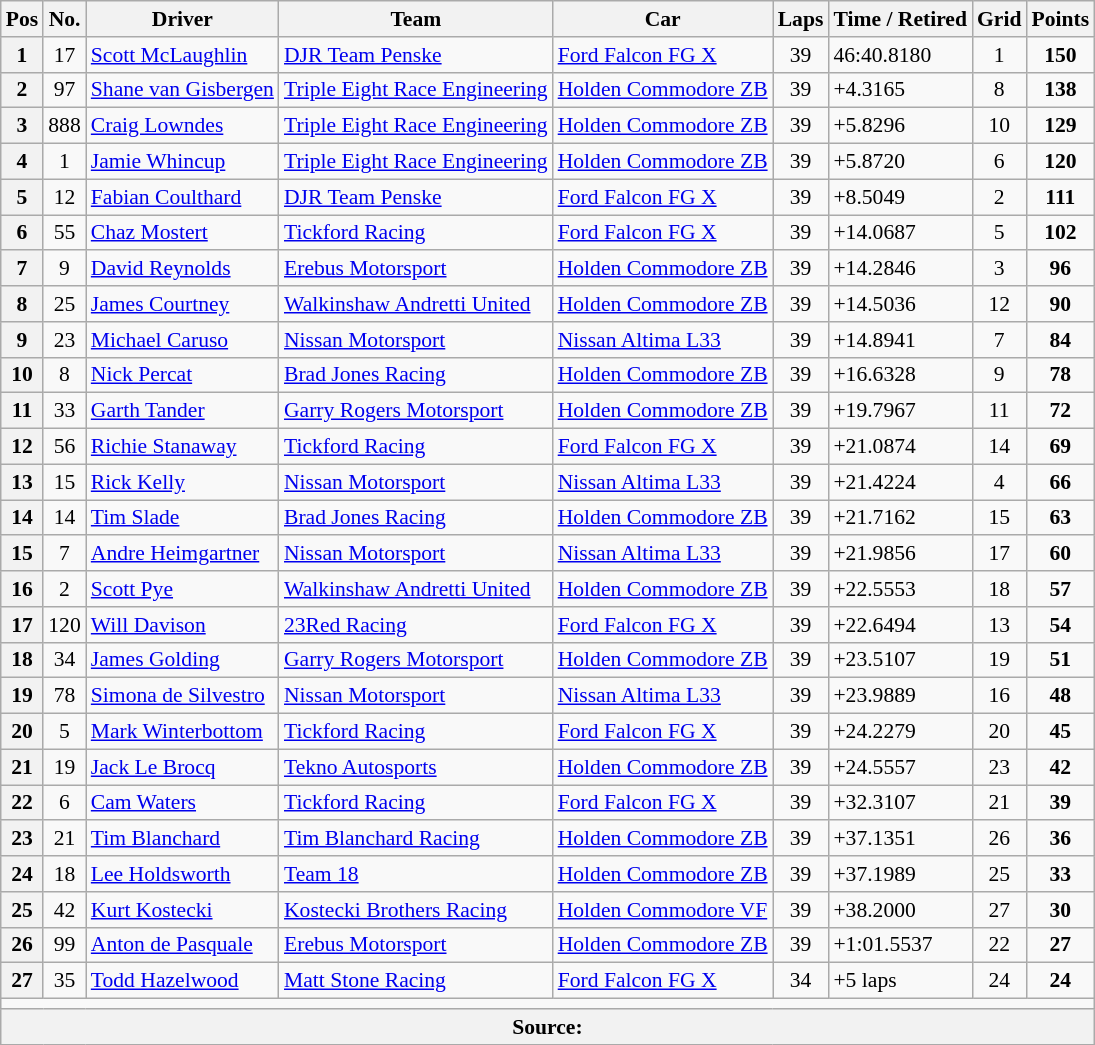<table class="wikitable" style="font-size:90%;">
<tr>
<th>Pos</th>
<th>No.</th>
<th>Driver</th>
<th>Team</th>
<th>Car</th>
<th>Laps</th>
<th>Time / Retired</th>
<th>Grid</th>
<th>Points</th>
</tr>
<tr>
<th>1</th>
<td align="center">17</td>
<td> <a href='#'>Scott McLaughlin</a></td>
<td><a href='#'>DJR Team Penske</a></td>
<td><a href='#'>Ford Falcon FG X</a></td>
<td align="center">39</td>
<td>46:40.8180</td>
<td align="center">1</td>
<td align="center"><strong>150</strong></td>
</tr>
<tr>
<th>2</th>
<td align="center">97</td>
<td> <a href='#'>Shane van Gisbergen</a></td>
<td><a href='#'>Triple Eight Race Engineering</a></td>
<td><a href='#'>Holden Commodore ZB</a></td>
<td align="center">39</td>
<td>+4.3165</td>
<td align="center">8</td>
<td align="center"><strong>138</strong></td>
</tr>
<tr>
<th>3</th>
<td align="center">888</td>
<td> <a href='#'>Craig Lowndes</a></td>
<td><a href='#'>Triple Eight Race Engineering</a></td>
<td><a href='#'>Holden Commodore ZB</a></td>
<td align="center">39</td>
<td>+5.8296</td>
<td align="center">10</td>
<td align="center"><strong>129</strong></td>
</tr>
<tr>
<th>4</th>
<td align="center">1</td>
<td> <a href='#'>Jamie Whincup</a></td>
<td><a href='#'>Triple Eight Race Engineering</a></td>
<td><a href='#'>Holden Commodore ZB</a></td>
<td align="center">39</td>
<td>+5.8720</td>
<td align="center">6</td>
<td align="center"><strong>120</strong></td>
</tr>
<tr>
<th>5</th>
<td align="center">12</td>
<td> <a href='#'>Fabian Coulthard</a></td>
<td><a href='#'>DJR Team Penske</a></td>
<td><a href='#'>Ford Falcon FG X</a></td>
<td align="center">39</td>
<td>+8.5049</td>
<td align="center">2</td>
<td align="center"><strong>111</strong></td>
</tr>
<tr>
<th>6</th>
<td align="center">55</td>
<td> <a href='#'>Chaz Mostert</a></td>
<td><a href='#'>Tickford Racing</a></td>
<td><a href='#'>Ford Falcon FG X</a></td>
<td align="center">39</td>
<td>+14.0687</td>
<td align="center">5</td>
<td align="center"><strong>102</strong></td>
</tr>
<tr>
<th>7</th>
<td align="center">9</td>
<td> <a href='#'>David Reynolds</a></td>
<td><a href='#'>Erebus Motorsport</a></td>
<td><a href='#'>Holden Commodore ZB</a></td>
<td align="center">39</td>
<td>+14.2846</td>
<td align="center">3</td>
<td align="center"><strong>96</strong></td>
</tr>
<tr>
<th>8</th>
<td align="center">25</td>
<td> <a href='#'>James Courtney</a></td>
<td><a href='#'>Walkinshaw Andretti United</a></td>
<td><a href='#'>Holden Commodore ZB</a></td>
<td align="center">39</td>
<td>+14.5036</td>
<td align="center">12</td>
<td align="center"><strong>90</strong></td>
</tr>
<tr>
<th>9</th>
<td align="center">23</td>
<td> <a href='#'>Michael Caruso</a></td>
<td><a href='#'>Nissan Motorsport</a></td>
<td><a href='#'>Nissan Altima L33</a></td>
<td align="center">39</td>
<td>+14.8941</td>
<td align="center">7</td>
<td align="center"><strong>84</strong></td>
</tr>
<tr>
<th>10</th>
<td align="center">8</td>
<td> <a href='#'>Nick Percat</a></td>
<td><a href='#'>Brad Jones Racing</a></td>
<td><a href='#'>Holden Commodore ZB</a></td>
<td align="center">39</td>
<td>+16.6328</td>
<td align="center">9</td>
<td align="center"><strong>78</strong></td>
</tr>
<tr>
<th>11</th>
<td align="center">33</td>
<td> <a href='#'>Garth Tander</a></td>
<td><a href='#'>Garry Rogers Motorsport</a></td>
<td><a href='#'>Holden Commodore ZB</a></td>
<td align="center">39</td>
<td>+19.7967</td>
<td align="center">11</td>
<td align="center"><strong>72</strong></td>
</tr>
<tr>
<th>12</th>
<td align="center">56</td>
<td> <a href='#'>Richie Stanaway</a></td>
<td><a href='#'>Tickford Racing</a></td>
<td><a href='#'>Ford Falcon FG X</a></td>
<td align="center">39</td>
<td>+21.0874</td>
<td align="center">14</td>
<td align="center"><strong>69</strong></td>
</tr>
<tr>
<th>13</th>
<td align="center">15</td>
<td> <a href='#'>Rick Kelly</a></td>
<td><a href='#'>Nissan Motorsport</a></td>
<td><a href='#'>Nissan Altima L33</a></td>
<td align="center">39</td>
<td>+21.4224</td>
<td align="center">4</td>
<td align="center"><strong>66</strong></td>
</tr>
<tr>
<th>14</th>
<td align="center">14</td>
<td> <a href='#'>Tim Slade</a></td>
<td><a href='#'>Brad Jones Racing</a></td>
<td><a href='#'>Holden Commodore ZB</a></td>
<td align="center">39</td>
<td>+21.7162</td>
<td align="center">15</td>
<td align="center"><strong>63</strong></td>
</tr>
<tr>
<th>15</th>
<td align="center">7</td>
<td> <a href='#'>Andre Heimgartner</a></td>
<td><a href='#'>Nissan Motorsport</a></td>
<td><a href='#'>Nissan Altima L33</a></td>
<td align="center">39</td>
<td>+21.9856</td>
<td align="center">17</td>
<td align="center"><strong>60</strong></td>
</tr>
<tr>
<th>16</th>
<td align="center">2</td>
<td> <a href='#'>Scott Pye</a></td>
<td><a href='#'>Walkinshaw Andretti United</a></td>
<td><a href='#'>Holden Commodore ZB</a></td>
<td align="center">39</td>
<td>+22.5553</td>
<td align="center">18</td>
<td align="center"><strong>57</strong></td>
</tr>
<tr>
<th>17</th>
<td align="center">120</td>
<td> <a href='#'>Will Davison</a></td>
<td><a href='#'>23Red Racing</a></td>
<td><a href='#'>Ford Falcon FG X</a></td>
<td align="center">39</td>
<td>+22.6494</td>
<td align="center">13</td>
<td align="center"><strong>54</strong></td>
</tr>
<tr>
<th>18</th>
<td align="center">34</td>
<td> <a href='#'>James Golding</a></td>
<td><a href='#'>Garry Rogers Motorsport</a></td>
<td><a href='#'>Holden Commodore ZB</a></td>
<td align="center">39</td>
<td>+23.5107</td>
<td align="center">19</td>
<td align="center"><strong>51</strong></td>
</tr>
<tr>
<th>19</th>
<td align="center">78</td>
<td> <a href='#'>Simona de Silvestro</a></td>
<td><a href='#'>Nissan Motorsport</a></td>
<td><a href='#'>Nissan Altima L33</a></td>
<td align="center">39</td>
<td>+23.9889</td>
<td align="center">16</td>
<td align="center"><strong>48</strong></td>
</tr>
<tr>
<th>20</th>
<td align="center">5</td>
<td> <a href='#'>Mark Winterbottom</a></td>
<td><a href='#'>Tickford Racing</a></td>
<td><a href='#'>Ford Falcon FG X</a></td>
<td align="center">39</td>
<td>+24.2279</td>
<td align="center">20</td>
<td align="center"><strong>45</strong></td>
</tr>
<tr>
<th>21</th>
<td align="center">19</td>
<td> <a href='#'>Jack Le Brocq</a></td>
<td><a href='#'>Tekno Autosports</a></td>
<td><a href='#'>Holden Commodore ZB</a></td>
<td align="center">39</td>
<td>+24.5557</td>
<td align="center">23</td>
<td align="center"><strong>42</strong></td>
</tr>
<tr>
<th>22</th>
<td align="center">6</td>
<td> <a href='#'>Cam Waters</a></td>
<td><a href='#'>Tickford Racing</a></td>
<td><a href='#'>Ford Falcon FG X</a></td>
<td align="center">39</td>
<td>+32.3107</td>
<td align="center">21</td>
<td align="center"><strong>39</strong></td>
</tr>
<tr>
<th>23</th>
<td align="center">21</td>
<td> <a href='#'>Tim Blanchard</a></td>
<td><a href='#'>Tim Blanchard Racing</a></td>
<td><a href='#'>Holden Commodore ZB</a></td>
<td align="center">39</td>
<td>+37.1351</td>
<td align="center">26</td>
<td align="center"><strong>36</strong></td>
</tr>
<tr>
<th>24</th>
<td align="center">18</td>
<td> <a href='#'>Lee Holdsworth</a></td>
<td><a href='#'>Team 18</a></td>
<td><a href='#'>Holden Commodore ZB</a></td>
<td align="center">39</td>
<td>+37.1989</td>
<td align="center">25</td>
<td align="center"><strong>33</strong></td>
</tr>
<tr>
<th>25</th>
<td align="center">42</td>
<td> <a href='#'>Kurt Kostecki</a></td>
<td><a href='#'>Kostecki Brothers Racing</a></td>
<td><a href='#'>Holden Commodore VF</a></td>
<td align="center">39</td>
<td>+38.2000</td>
<td align="center">27</td>
<td align="center"><strong>30</strong></td>
</tr>
<tr>
<th>26</th>
<td align="center">99</td>
<td> <a href='#'>Anton de Pasquale</a></td>
<td><a href='#'>Erebus Motorsport</a></td>
<td><a href='#'>Holden Commodore ZB</a></td>
<td align="center">39</td>
<td>+1:01.5537</td>
<td align="center">22</td>
<td align="center"><strong>27</strong></td>
</tr>
<tr>
<th>27</th>
<td align="center">35</td>
<td> <a href='#'>Todd Hazelwood</a></td>
<td><a href='#'>Matt Stone Racing</a></td>
<td><a href='#'>Ford Falcon FG X</a></td>
<td align="center">34</td>
<td>+5 laps</td>
<td align="center">24</td>
<td align="center"><strong>24</strong></td>
</tr>
<tr>
<td colspan="9" align="center"></td>
</tr>
<tr>
<th colspan="9">Source:</th>
</tr>
</table>
